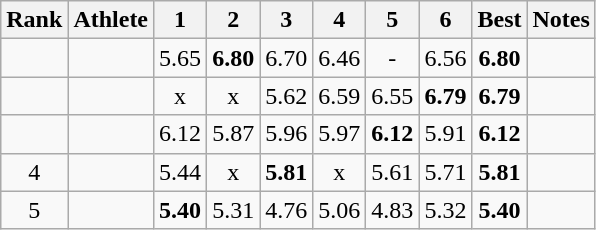<table class="wikitable sortable" style="text-align:center">
<tr>
<th>Rank</th>
<th>Athlete</th>
<th>1</th>
<th>2</th>
<th>3</th>
<th>4</th>
<th>5</th>
<th>6</th>
<th>Best</th>
<th>Notes</th>
</tr>
<tr>
<td></td>
<td style="text-align:left"></td>
<td>5.65</td>
<td><strong>6.80</strong></td>
<td>6.70</td>
<td>6.46</td>
<td>-</td>
<td>6.56</td>
<td><strong>6.80</strong></td>
<td></td>
</tr>
<tr>
<td></td>
<td style="text-align:left"></td>
<td>x</td>
<td>x</td>
<td>5.62</td>
<td>6.59</td>
<td>6.55</td>
<td><strong>6.79</strong></td>
<td><strong>6.79</strong></td>
<td></td>
</tr>
<tr>
<td></td>
<td style="text-align:left"></td>
<td>6.12</td>
<td>5.87</td>
<td>5.96</td>
<td>5.97</td>
<td><strong>6.12</strong></td>
<td>5.91</td>
<td><strong>6.12</strong></td>
<td></td>
</tr>
<tr>
<td>4</td>
<td style="text-align:left"></td>
<td>5.44</td>
<td>x</td>
<td><strong>5.81</strong></td>
<td>x</td>
<td>5.61</td>
<td>5.71</td>
<td><strong>5.81</strong></td>
<td></td>
</tr>
<tr>
<td>5</td>
<td style="text-align:left"></td>
<td><strong>5.40</strong></td>
<td>5.31</td>
<td>4.76</td>
<td>5.06</td>
<td>4.83</td>
<td>5.32</td>
<td><strong>5.40</strong></td>
<td></td>
</tr>
</table>
